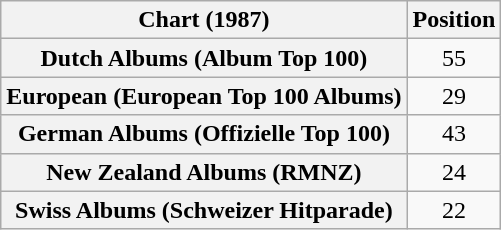<table class="wikitable sortable plainrowheaders">
<tr>
<th>Chart (1987)</th>
<th>Position</th>
</tr>
<tr>
<th scope="row">Dutch Albums (Album Top 100)</th>
<td align="center">55</td>
</tr>
<tr>
<th scope="row">European (European Top 100 Albums)</th>
<td align="center">29</td>
</tr>
<tr>
<th scope="row">German Albums (Offizielle Top 100)</th>
<td align="center">43</td>
</tr>
<tr>
<th scope="row">New Zealand Albums (RMNZ)</th>
<td align="center">24</td>
</tr>
<tr>
<th scope="row">Swiss Albums (Schweizer Hitparade)</th>
<td align="center">22</td>
</tr>
</table>
